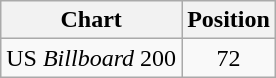<table class="wikitable">
<tr>
<th>Chart</th>
<th>Position</th>
</tr>
<tr>
<td>US <em>Billboard</em> 200</td>
<td style="text-align:center;">72</td>
</tr>
</table>
